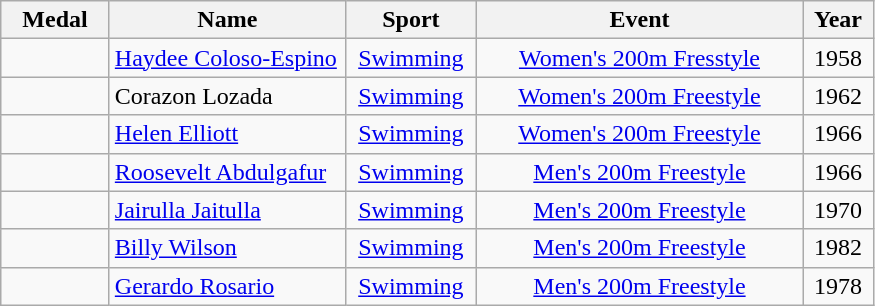<table class="wikitable"  style="font-size:100%;  text-align:center;">
<tr>
<th width="65">Medal</th>
<th width="150">Name</th>
<th width="80">Sport</th>
<th width="210">Event</th>
<th width="40">Year</th>
</tr>
<tr>
<td></td>
<td align=left><a href='#'>Haydee Coloso-Espino</a></td>
<td><a href='#'>Swimming</a></td>
<td><a href='#'>Women's 200m Fresstyle</a></td>
<td>1958</td>
</tr>
<tr>
<td></td>
<td align=left>Corazon Lozada</td>
<td><a href='#'>Swimming</a></td>
<td><a href='#'>Women's 200m Freestyle</a></td>
<td>1962</td>
</tr>
<tr>
<td></td>
<td align=left><a href='#'>Helen Elliott</a></td>
<td><a href='#'>Swimming</a></td>
<td><a href='#'>Women's 200m Freestyle</a></td>
<td>1966</td>
</tr>
<tr>
<td></td>
<td align=left><a href='#'>Roosevelt Abdulgafur</a></td>
<td><a href='#'>Swimming</a></td>
<td><a href='#'>Men's 200m Freestyle</a></td>
<td>1966</td>
</tr>
<tr>
<td></td>
<td align=left><a href='#'>Jairulla Jaitulla</a></td>
<td><a href='#'>Swimming</a></td>
<td><a href='#'>Men's 200m Freestyle</a></td>
<td>1970</td>
</tr>
<tr>
<td></td>
<td align=left><a href='#'>Billy Wilson</a></td>
<td><a href='#'>Swimming</a></td>
<td><a href='#'>Men's 200m Freestyle</a></td>
<td>1982</td>
</tr>
<tr>
<td></td>
<td align=left><a href='#'>Gerardo Rosario</a></td>
<td><a href='#'>Swimming</a></td>
<td><a href='#'>Men's 200m Freestyle</a></td>
<td>1978</td>
</tr>
</table>
